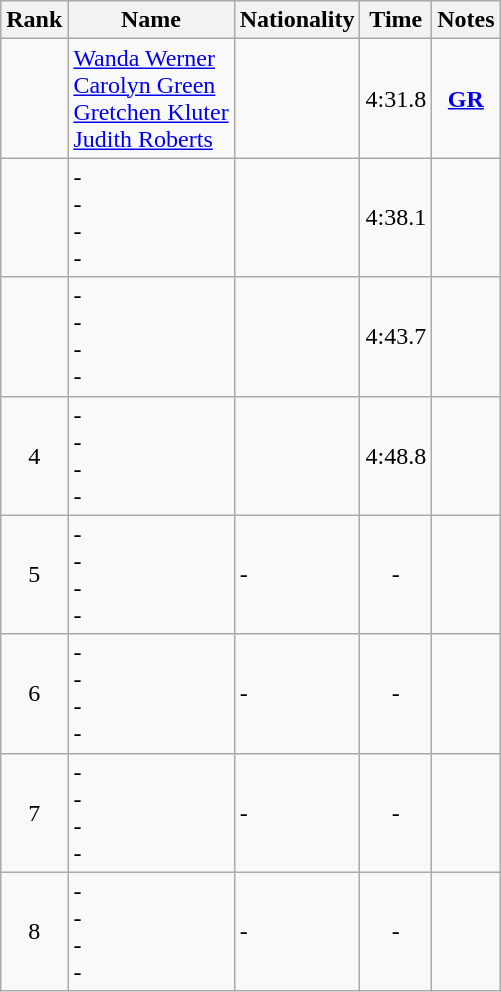<table class="wikitable sortable" style="text-align:center">
<tr>
<th>Rank</th>
<th>Name</th>
<th>Nationality</th>
<th>Time</th>
<th>Notes</th>
</tr>
<tr>
<td></td>
<td align=left><a href='#'>Wanda Werner</a> <br> <a href='#'>Carolyn Green</a> <br> <a href='#'>Gretchen Kluter</a> <br> <a href='#'>Judith Roberts</a></td>
<td align=left></td>
<td>4:31.8</td>
<td><strong><a href='#'>GR</a></strong></td>
</tr>
<tr>
<td></td>
<td align=left>- <br> - <br> - <br> -</td>
<td align=left></td>
<td>4:38.1</td>
<td></td>
</tr>
<tr>
<td></td>
<td align=left>- <br> - <br> - <br> -</td>
<td align=left></td>
<td>4:43.7</td>
<td></td>
</tr>
<tr>
<td>4</td>
<td align=left>- <br> - <br> - <br> -</td>
<td align=left></td>
<td>4:48.8</td>
<td></td>
</tr>
<tr>
<td>5</td>
<td align=left>- <br> - <br> - <br> -</td>
<td align=left>-</td>
<td>-</td>
<td></td>
</tr>
<tr>
<td>6</td>
<td align=left>- <br> - <br> - <br> -</td>
<td align=left>-</td>
<td>-</td>
<td></td>
</tr>
<tr>
<td>7</td>
<td align=left>- <br> - <br> - <br> -</td>
<td align=left>-</td>
<td>-</td>
<td></td>
</tr>
<tr>
<td>8</td>
<td align=left>- <br> - <br> - <br> -</td>
<td align=left>-</td>
<td>-</td>
<td></td>
</tr>
</table>
